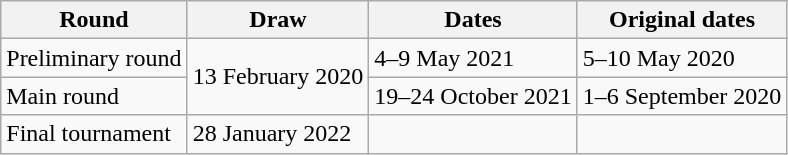<table class="wikitable">
<tr>
<th>Round</th>
<th>Draw</th>
<th>Dates</th>
<th>Original dates</th>
</tr>
<tr>
<td>Preliminary round</td>
<td rowspan=2>13 February 2020</td>
<td>4–9 May 2021</td>
<td>5–10 May 2020</td>
</tr>
<tr>
<td>Main round</td>
<td>19–24 October 2021</td>
<td>1–6 September 2020</td>
</tr>
<tr>
<td>Final tournament</td>
<td>28 January 2022</td>
<td></td>
<td></td>
</tr>
</table>
